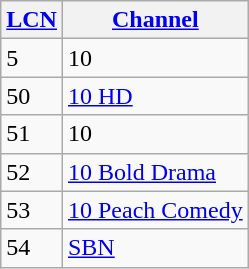<table class="wikitable">
<tr>
<th><a href='#'>LCN</a></th>
<th><a href='#'>Channel</a></th>
</tr>
<tr>
<td>5</td>
<td>10</td>
</tr>
<tr>
<td>50</td>
<td><a href='#'>10 HD</a></td>
</tr>
<tr>
<td>51</td>
<td>10</td>
</tr>
<tr>
<td>52</td>
<td><a href='#'>10 Bold Drama</a></td>
</tr>
<tr>
<td>53</td>
<td><a href='#'>10 Peach Comedy</a></td>
</tr>
<tr>
<td>54</td>
<td><a href='#'>SBN</a></td>
</tr>
</table>
